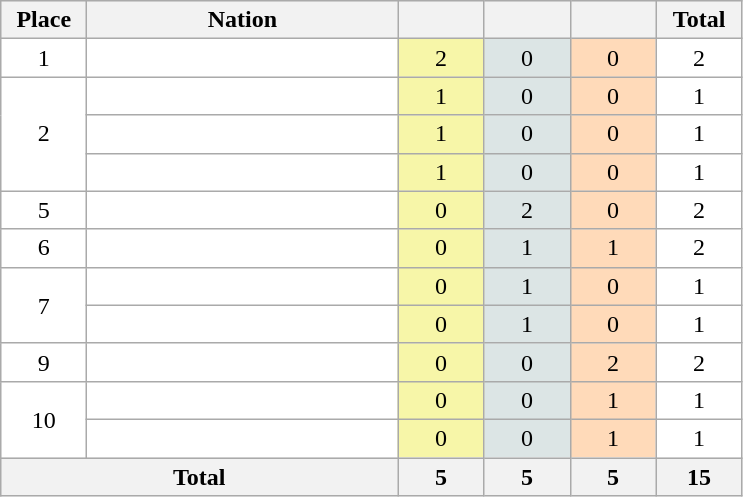<table class="wikitable" style="border:1px solid #AAAAAA">
<tr bgcolor="#EFEFEF">
<th width=50>Place</th>
<th width=200>Nation</th>
<th width=50></th>
<th width=50></th>
<th width=50></th>
<th width=50>Total</th>
</tr>
<tr align="center" valign="center" bgcolor="#FFFFFF">
<td>1</td>
<td align="left"></td>
<td style="background:#F7F6A8;">2</td>
<td style="background:#DCE5E5;">0</td>
<td style="background:#FFDAB9;">0</td>
<td>2</td>
</tr>
<tr align="center" valign="center" bgcolor="#FFFFFF">
<td rowspan=3>2</td>
<td align="left"></td>
<td style="background:#F7F6A8;">1</td>
<td style="background:#DCE5E5;">0</td>
<td style="background:#FFDAB9;">0</td>
<td>1</td>
</tr>
<tr align="center" valign="center" bgcolor="#FFFFFF">
<td align="left"></td>
<td style="background:#F7F6A8;">1</td>
<td style="background:#DCE5E5;">0</td>
<td style="background:#FFDAB9;">0</td>
<td>1</td>
</tr>
<tr align="center" valign="center" bgcolor="#FFFFFF">
<td align="left"></td>
<td style="background:#F7F6A8;">1</td>
<td style="background:#DCE5E5;">0</td>
<td style="background:#FFDAB9;">0</td>
<td>1</td>
</tr>
<tr align="center" valign="center" bgcolor="#FFFFFF">
<td>5</td>
<td align="left"></td>
<td style="background:#F7F6A8;">0</td>
<td style="background:#DCE5E5;">2</td>
<td style="background:#FFDAB9;">0</td>
<td>2</td>
</tr>
<tr align="center" valign="center" bgcolor="#FFFFFF">
<td>6</td>
<td align="left"></td>
<td style="background:#F7F6A8;">0</td>
<td style="background:#DCE5E5;">1</td>
<td style="background:#FFDAB9;">1</td>
<td>2</td>
</tr>
<tr align="center" valign="center" bgcolor="#FFFFFF">
<td rowspan=2>7</td>
<td align="left"></td>
<td style="background:#F7F6A8;">0</td>
<td style="background:#DCE5E5;">1</td>
<td style="background:#FFDAB9;">0</td>
<td>1</td>
</tr>
<tr align="center" valign="center" bgcolor="#FFFFFF">
<td align="left"></td>
<td style="background:#F7F6A8;">0</td>
<td style="background:#DCE5E5;">1</td>
<td style="background:#FFDAB9;">0</td>
<td>1</td>
</tr>
<tr align="center" valign="center" bgcolor="#FFFFFF">
<td>9</td>
<td align="left"></td>
<td style="background:#F7F6A8;">0</td>
<td style="background:#DCE5E5;">0</td>
<td style="background:#FFDAB9;">2</td>
<td>2</td>
</tr>
<tr align="center" valign="center" bgcolor="#FFFFFF">
<td rowspan=2>10</td>
<td align="left"></td>
<td style="background:#F7F6A8;">0</td>
<td style="background:#DCE5E5;">0</td>
<td style="background:#FFDAB9;">1</td>
<td>1</td>
</tr>
<tr align="center" valign="center" bgcolor="#FFFFFF">
<td align="left"></td>
<td style="background:#F7F6A8;">0</td>
<td style="background:#DCE5E5;">0</td>
<td style="background:#FFDAB9;">1</td>
<td>1</td>
</tr>
<tr bgcolor="#EFEFEF">
<th colspan=2>Total</th>
<th>5</th>
<th>5</th>
<th>5</th>
<th>15</th>
</tr>
</table>
